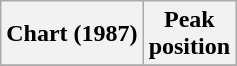<table class="wikitable">
<tr>
<th>Chart (1987)</th>
<th>Peak<br>position</th>
</tr>
<tr>
</tr>
</table>
